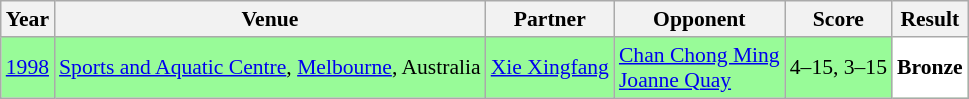<table class="sortable wikitable" style="font-size: 90%;">
<tr>
<th>Year</th>
<th>Venue</th>
<th>Partner</th>
<th>Opponent</th>
<th>Score</th>
<th>Result</th>
</tr>
<tr style="background:#98FB98">
<td align="center"><a href='#'>1998</a></td>
<td align="left"><a href='#'>Sports and Aquatic Centre</a>, <a href='#'>Melbourne</a>, Australia</td>
<td align="left"> <a href='#'>Xie Xingfang</a></td>
<td align="left"> <a href='#'>Chan Chong Ming</a><br> <a href='#'>Joanne Quay</a></td>
<td align="left">4–15, 3–15</td>
<td style="text-align:left; background:white"> <strong>Bronze</strong></td>
</tr>
</table>
